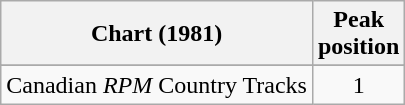<table class="wikitable sortable">
<tr>
<th align="left">Chart (1981)</th>
<th align="center">Peak<br>position</th>
</tr>
<tr>
</tr>
<tr>
<td align="left">Canadian <em>RPM</em> Country Tracks</td>
<td align="center">1</td>
</tr>
</table>
